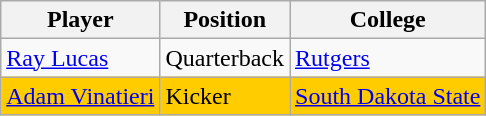<table class="wikitable">
<tr>
<th>Player</th>
<th>Position</th>
<th>College</th>
</tr>
<tr>
<td><a href='#'>Ray Lucas</a></td>
<td>Quarterback</td>
<td><a href='#'>Rutgers</a></td>
</tr>
<tr style="background:#fc0;">
<td><a href='#'>Adam Vinatieri</a></td>
<td>Kicker</td>
<td><a href='#'>South Dakota State</a></td>
</tr>
</table>
